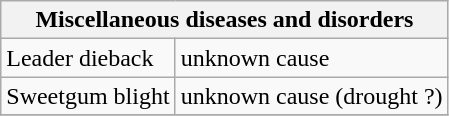<table class="wikitable" style="clear">
<tr>
<th colspan=2><strong>Miscellaneous diseases and disorders</strong></th>
</tr>
<tr>
<td>Leader dieback</td>
<td>unknown cause</td>
</tr>
<tr>
<td>Sweetgum blight</td>
<td>unknown cause (drought ?)</td>
</tr>
<tr>
</tr>
</table>
